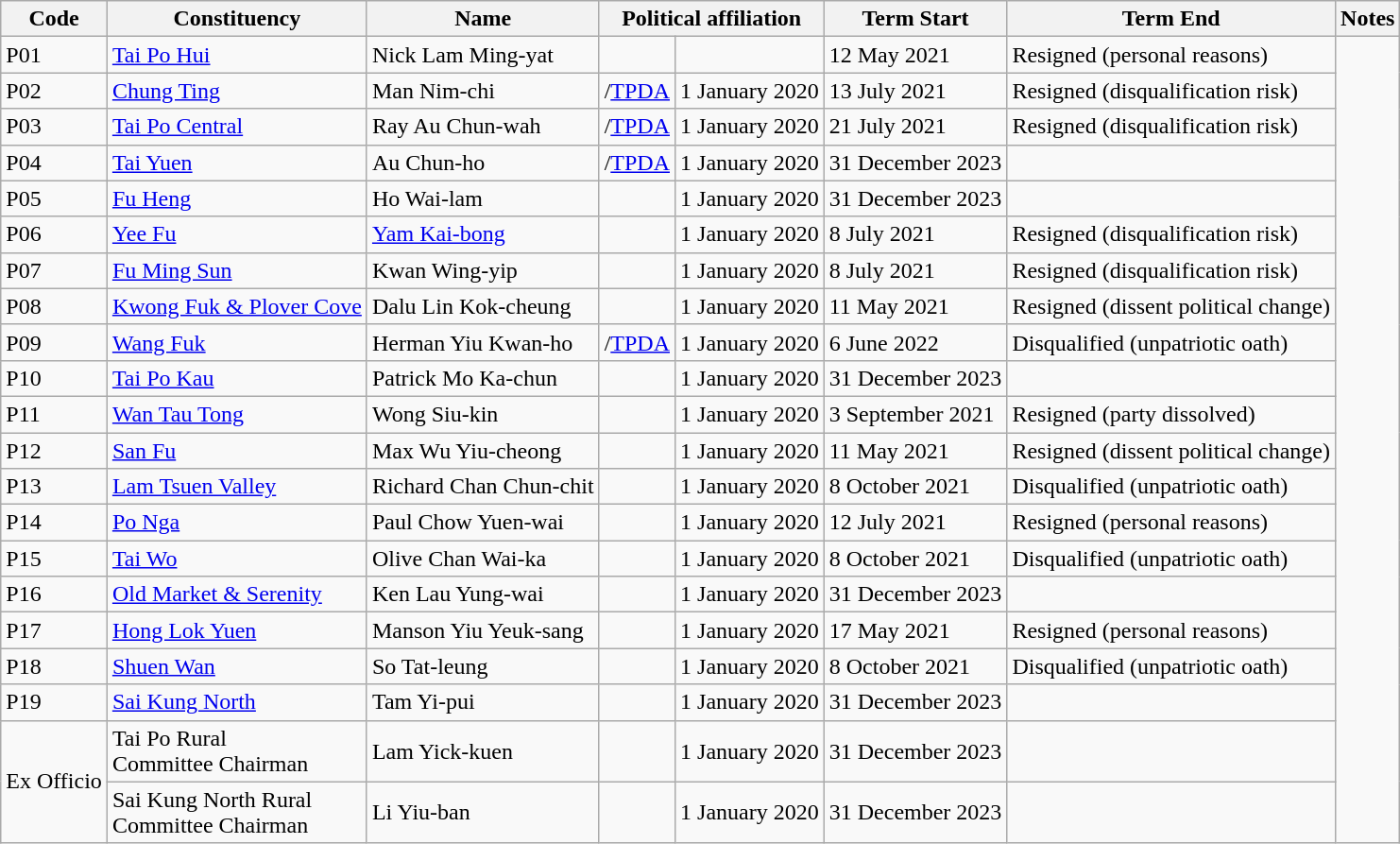<table class="wikitable sortable" border=1>
<tr>
<th>Code</th>
<th>Constituency</th>
<th>Name</th>
<th colspan=2>Political affiliation</th>
<th>Term Start</th>
<th>Term End</th>
<th>Notes</th>
</tr>
<tr>
<td>P01</td>
<td><a href='#'>Tai Po Hui</a></td>
<td>Nick Lam Ming-yat</td>
<td></td>
<td></td>
<td>12 May 2021</td>
<td>Resigned (personal reasons)</td>
</tr>
<tr>
<td>P02</td>
<td><a href='#'>Chung Ting</a></td>
<td>Man Nim-chi</td>
<td>/<a href='#'>TPDA</a></td>
<td>1 January 2020</td>
<td>13 July 2021</td>
<td>Resigned (disqualification risk)</td>
</tr>
<tr>
<td>P03</td>
<td><a href='#'>Tai Po Central</a></td>
<td>Ray Au Chun-wah</td>
<td>/<a href='#'>TPDA</a></td>
<td>1 January 2020</td>
<td>21 July 2021</td>
<td>Resigned (disqualification risk)</td>
</tr>
<tr>
<td>P04</td>
<td><a href='#'>Tai Yuen</a></td>
<td>Au Chun-ho</td>
<td>/<a href='#'>TPDA</a></td>
<td>1 January 2020</td>
<td>31 December 2023</td>
<td></td>
</tr>
<tr>
<td>P05</td>
<td><a href='#'>Fu Heng</a></td>
<td>Ho Wai-lam</td>
<td></td>
<td>1 January 2020</td>
<td>31 December 2023</td>
<td></td>
</tr>
<tr>
<td>P06</td>
<td><a href='#'>Yee Fu</a></td>
<td><a href='#'>Yam Kai-bong</a></td>
<td></td>
<td>1 January 2020</td>
<td>8 July 2021</td>
<td>Resigned (disqualification risk)</td>
</tr>
<tr>
<td>P07</td>
<td><a href='#'>Fu Ming Sun</a></td>
<td>Kwan Wing-yip</td>
<td></td>
<td>1 January 2020</td>
<td>8 July 2021</td>
<td>Resigned (disqualification risk)</td>
</tr>
<tr>
<td>P08</td>
<td><a href='#'>Kwong Fuk & Plover Cove</a></td>
<td>Dalu Lin Kok-cheung</td>
<td></td>
<td>1 January 2020</td>
<td>11 May 2021</td>
<td>Resigned (dissent political change)</td>
</tr>
<tr>
<td>P09</td>
<td><a href='#'>Wang Fuk</a></td>
<td>Herman Yiu Kwan-ho</td>
<td>/<a href='#'>TPDA</a></td>
<td>1 January 2020</td>
<td>6 June 2022</td>
<td>Disqualified (unpatriotic oath)</td>
</tr>
<tr>
<td>P10</td>
<td><a href='#'>Tai Po Kau</a></td>
<td>Patrick Mo Ka-chun</td>
<td></td>
<td>1 January 2020</td>
<td>31 December 2023</td>
<td></td>
</tr>
<tr>
<td>P11</td>
<td><a href='#'>Wan Tau Tong</a></td>
<td>Wong Siu-kin</td>
<td></td>
<td>1 January 2020</td>
<td>3 September 2021</td>
<td>Resigned (party dissolved)</td>
</tr>
<tr>
<td>P12</td>
<td><a href='#'>San Fu</a></td>
<td>Max Wu Yiu-cheong</td>
<td></td>
<td>1 January 2020</td>
<td>11 May 2021</td>
<td>Resigned (dissent political change)</td>
</tr>
<tr>
<td>P13</td>
<td><a href='#'>Lam Tsuen Valley</a></td>
<td>Richard Chan Chun-chit</td>
<td></td>
<td>1 January 2020</td>
<td>8 October 2021</td>
<td>Disqualified (unpatriotic oath)</td>
</tr>
<tr>
<td>P14</td>
<td><a href='#'>Po Nga</a></td>
<td>Paul Chow Yuen-wai</td>
<td></td>
<td>1 January 2020</td>
<td>12 July 2021</td>
<td>Resigned (personal reasons)</td>
</tr>
<tr>
<td>P15</td>
<td><a href='#'>Tai Wo</a></td>
<td>Olive Chan Wai-ka</td>
<td></td>
<td>1 January 2020</td>
<td>8 October 2021</td>
<td>Disqualified (unpatriotic oath)</td>
</tr>
<tr>
<td>P16</td>
<td><a href='#'>Old Market & Serenity</a></td>
<td>Ken Lau Yung-wai</td>
<td></td>
<td>1 January 2020</td>
<td>31 December 2023</td>
<td></td>
</tr>
<tr>
<td>P17</td>
<td><a href='#'>Hong Lok Yuen</a></td>
<td>Manson Yiu Yeuk-sang</td>
<td></td>
<td>1 January 2020</td>
<td>17 May 2021</td>
<td>Resigned (personal reasons)</td>
</tr>
<tr>
<td>P18</td>
<td><a href='#'>Shuen Wan</a></td>
<td>So Tat-leung</td>
<td></td>
<td>1 January 2020</td>
<td>8 October 2021</td>
<td>Disqualified (unpatriotic oath)</td>
</tr>
<tr>
<td>P19</td>
<td><a href='#'>Sai Kung North</a></td>
<td>Tam Yi-pui</td>
<td></td>
<td>1 January 2020</td>
<td>31 December 2023</td>
<td></td>
</tr>
<tr>
<td rowspan=2>Ex Officio</td>
<td>Tai Po Rural<br>Committee Chairman</td>
<td>Lam Yick-kuen</td>
<td></td>
<td>1 January 2020</td>
<td>31 December 2023</td>
<td></td>
</tr>
<tr>
<td>Sai Kung North Rural<br>Committee Chairman</td>
<td>Li Yiu-ban</td>
<td></td>
<td>1 January 2020</td>
<td>31 December 2023</td>
<td></td>
</tr>
</table>
